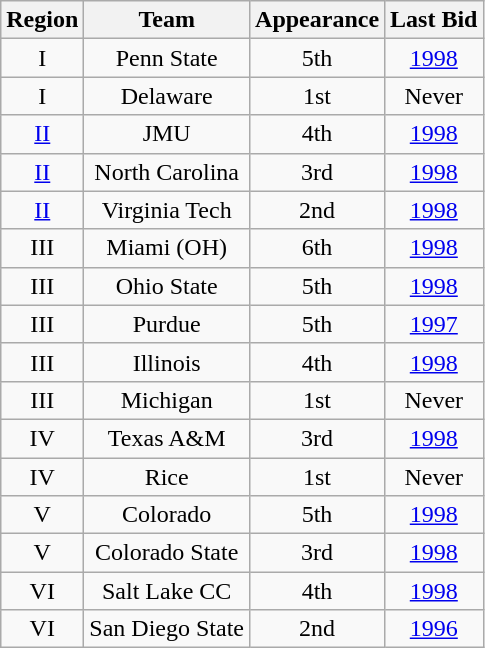<table class="wikitable sortable" style="text-align:center">
<tr>
<th>Region</th>
<th>Team</th>
<th>Appearance</th>
<th>Last Bid</th>
</tr>
<tr>
<td>I</td>
<td>Penn State</td>
<td>5th</td>
<td><a href='#'>1998</a></td>
</tr>
<tr>
<td>I</td>
<td>Delaware</td>
<td>1st</td>
<td>Never</td>
</tr>
<tr>
<td><a href='#'>II</a></td>
<td>JMU</td>
<td>4th</td>
<td><a href='#'>1998</a></td>
</tr>
<tr>
<td><a href='#'>II</a></td>
<td>North Carolina</td>
<td>3rd</td>
<td><a href='#'>1998</a></td>
</tr>
<tr>
<td><a href='#'>II</a></td>
<td>Virginia Tech</td>
<td>2nd</td>
<td><a href='#'>1998</a></td>
</tr>
<tr>
<td>III</td>
<td>Miami (OH)</td>
<td>6th</td>
<td><a href='#'>1998</a></td>
</tr>
<tr>
<td>III</td>
<td>Ohio State</td>
<td>5th</td>
<td><a href='#'>1998</a></td>
</tr>
<tr>
<td>III</td>
<td>Purdue</td>
<td>5th</td>
<td><a href='#'>1997</a></td>
</tr>
<tr>
<td>III</td>
<td>Illinois</td>
<td>4th</td>
<td><a href='#'>1998</a></td>
</tr>
<tr>
<td>III</td>
<td>Michigan</td>
<td>1st</td>
<td>Never</td>
</tr>
<tr>
<td>IV</td>
<td>Texas A&M</td>
<td>3rd</td>
<td><a href='#'>1998</a></td>
</tr>
<tr>
<td>IV</td>
<td>Rice</td>
<td>1st</td>
<td>Never</td>
</tr>
<tr>
<td>V</td>
<td>Colorado</td>
<td>5th</td>
<td><a href='#'>1998</a></td>
</tr>
<tr>
<td>V</td>
<td>Colorado State</td>
<td>3rd</td>
<td><a href='#'>1998</a></td>
</tr>
<tr>
<td>VI</td>
<td>Salt Lake CC</td>
<td>4th</td>
<td><a href='#'>1998</a></td>
</tr>
<tr>
<td>VI</td>
<td>San Diego State</td>
<td>2nd</td>
<td><a href='#'>1996</a></td>
</tr>
</table>
